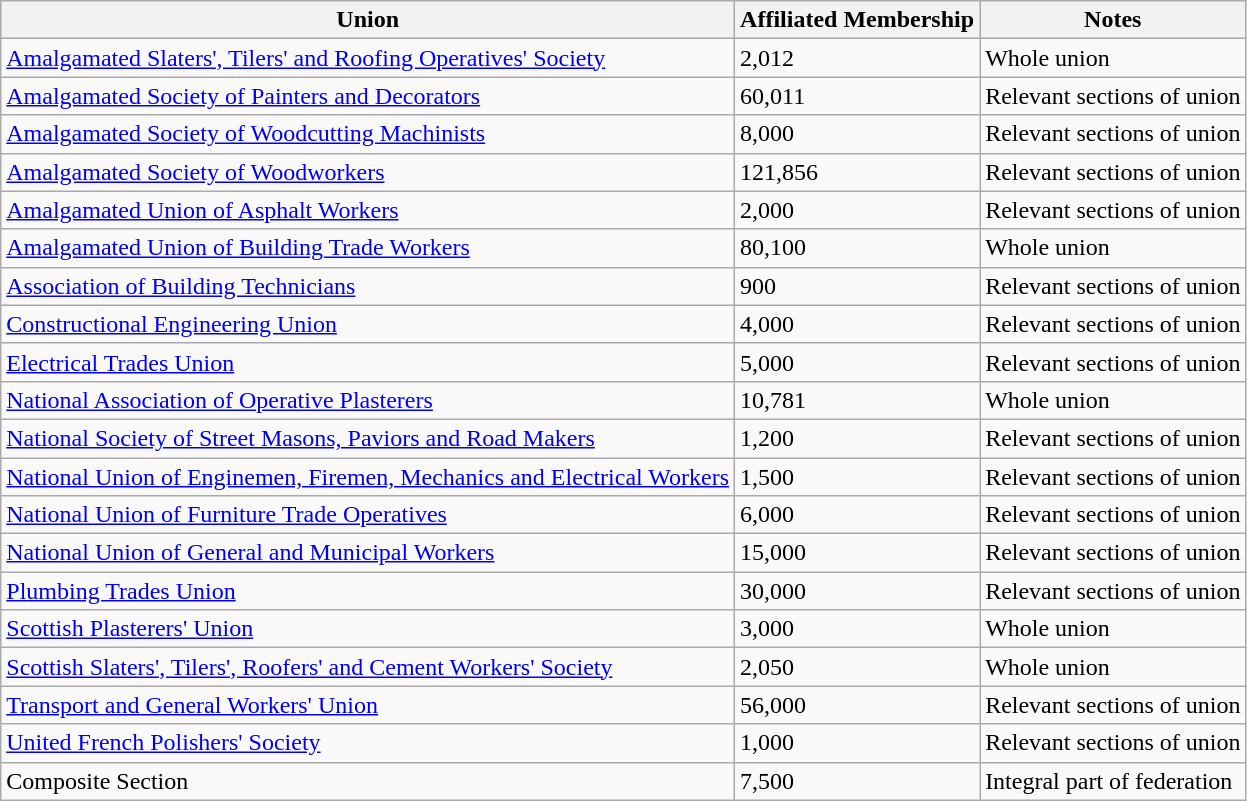<table class="wikitable sortable">
<tr>
<th>Union</th>
<th>Affiliated Membership</th>
<th>Notes</th>
</tr>
<tr>
<td><a href='#'>Amalgamated Slaters', Tilers' and Roofing Operatives' Society</a></td>
<td>2,012</td>
<td>Whole union</td>
</tr>
<tr>
<td><a href='#'>Amalgamated Society of Painters and Decorators</a></td>
<td>60,011</td>
<td>Relevant sections of union</td>
</tr>
<tr>
<td><a href='#'>Amalgamated Society of Woodcutting Machinists</a></td>
<td>8,000</td>
<td>Relevant sections of union</td>
</tr>
<tr>
<td><a href='#'>Amalgamated Society of Woodworkers</a></td>
<td>121,856</td>
<td>Relevant sections of union</td>
</tr>
<tr>
<td><a href='#'>Amalgamated Union of Asphalt Workers</a></td>
<td>2,000</td>
<td>Relevant sections of union</td>
</tr>
<tr>
<td><a href='#'>Amalgamated Union of Building Trade Workers</a></td>
<td>80,100</td>
<td>Whole union</td>
</tr>
<tr>
<td><a href='#'>Association of Building Technicians</a></td>
<td>900</td>
<td>Relevant sections of union</td>
</tr>
<tr>
<td><a href='#'>Constructional Engineering Union</a></td>
<td>4,000</td>
<td>Relevant sections of union</td>
</tr>
<tr>
<td><a href='#'>Electrical Trades Union</a></td>
<td>5,000</td>
<td>Relevant sections of union</td>
</tr>
<tr>
<td><a href='#'>National Association of Operative Plasterers</a></td>
<td>10,781</td>
<td>Whole union</td>
</tr>
<tr>
<td><a href='#'>National Society of Street Masons, Paviors and Road Makers</a></td>
<td>1,200</td>
<td>Relevant sections of union</td>
</tr>
<tr>
<td><a href='#'>National Union of Enginemen, Firemen, Mechanics and Electrical Workers</a></td>
<td>1,500</td>
<td>Relevant sections of union</td>
</tr>
<tr>
<td><a href='#'>National Union of Furniture Trade Operatives</a></td>
<td>6,000</td>
<td>Relevant sections of union</td>
</tr>
<tr>
<td><a href='#'>National Union of General and Municipal Workers</a></td>
<td>15,000</td>
<td>Relevant sections of union</td>
</tr>
<tr>
<td><a href='#'>Plumbing Trades Union</a></td>
<td>30,000</td>
<td>Relevant sections of union</td>
</tr>
<tr>
<td><a href='#'>Scottish Plasterers' Union</a></td>
<td>3,000</td>
<td>Whole union</td>
</tr>
<tr>
<td><a href='#'>Scottish Slaters', Tilers', Roofers' and Cement Workers' Society</a></td>
<td>2,050</td>
<td>Whole union</td>
</tr>
<tr>
<td><a href='#'>Transport and General Workers' Union</a></td>
<td>56,000</td>
<td>Relevant sections of union</td>
</tr>
<tr>
<td><a href='#'>United French Polishers' Society</a></td>
<td>1,000</td>
<td>Relevant sections of union</td>
</tr>
<tr>
<td>Composite Section</td>
<td>7,500</td>
<td>Integral part of federation</td>
</tr>
</table>
